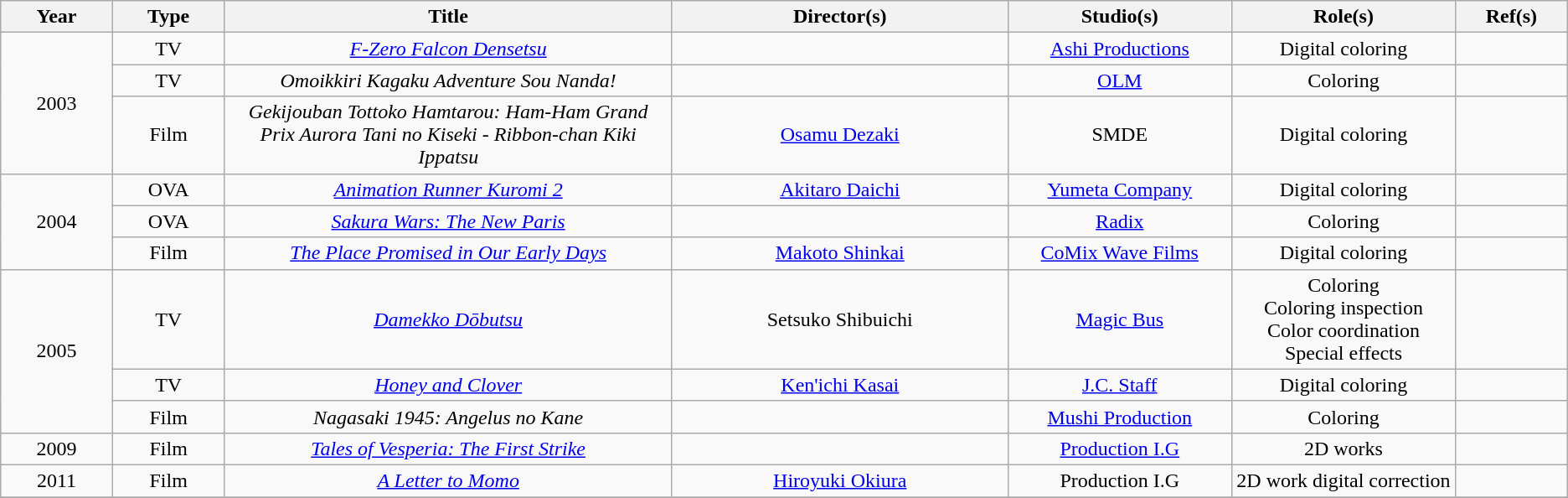<table class="wikitable sortable" style="text-align:center; margin=auto; ">
<tr>
<th scope="col" width=5%>Year</th>
<th scope="col" width=5%>Type</th>
<th scope="col" width=20%>Title</th>
<th scope="col" width=15%>Director(s)</th>
<th scope="col" width=10%>Studio(s)</th>
<th scope="col" width=10%>Role(s)</th>
<th scope="col" width=5%>Ref(s)</th>
</tr>
<tr>
<td rowspan="3">2003</td>
<td>TV</td>
<td><em><a href='#'>F-Zero Falcon Densetsu</a></em></td>
<td></td>
<td><a href='#'>Ashi Productions</a></td>
<td>Digital coloring</td>
<td></td>
</tr>
<tr>
<td>TV</td>
<td><em>Omoikkiri Kagaku Adventure Sou Nanda!</em></td>
<td></td>
<td><a href='#'>OLM</a></td>
<td>Coloring</td>
<td></td>
</tr>
<tr>
<td>Film</td>
<td><em>Gekijouban Tottoko Hamtarou: Ham-Ham Grand Prix Aurora Tani no Kiseki - Ribbon-chan Kiki Ippatsu</em></td>
<td><a href='#'>Osamu Dezaki</a></td>
<td>SMDE</td>
<td>Digital coloring</td>
<td></td>
</tr>
<tr>
<td rowspan="3">2004</td>
<td>OVA</td>
<td><em><a href='#'>Animation Runner Kuromi 2</a></em></td>
<td><a href='#'>Akitaro Daichi</a></td>
<td><a href='#'>Yumeta Company</a></td>
<td>Digital coloring</td>
<td></td>
</tr>
<tr>
<td>OVA</td>
<td><em><a href='#'>Sakura Wars: The New Paris</a></em></td>
<td></td>
<td><a href='#'>Radix</a></td>
<td>Coloring</td>
<td></td>
</tr>
<tr>
<td>Film</td>
<td><em><a href='#'>The Place Promised in Our Early Days</a></em></td>
<td><a href='#'>Makoto Shinkai</a></td>
<td><a href='#'>CoMix Wave Films</a></td>
<td>Digital coloring</td>
<td></td>
</tr>
<tr>
<td rowspan="3">2005</td>
<td>TV</td>
<td><em><a href='#'>Damekko Dōbutsu</a></em></td>
<td>Setsuko Shibuichi</td>
<td><a href='#'>Magic Bus</a></td>
<td>Coloring<br>Coloring inspection<br>Color coordination<br>Special effects</td>
<td></td>
</tr>
<tr>
<td>TV</td>
<td><em><a href='#'>Honey and Clover</a></em></td>
<td><a href='#'>Ken'ichi Kasai</a></td>
<td><a href='#'>J.C. Staff</a></td>
<td>Digital coloring</td>
<td></td>
</tr>
<tr>
<td>Film</td>
<td><em>Nagasaki 1945: Angelus no Kane</em></td>
<td></td>
<td><a href='#'>Mushi Production</a></td>
<td>Coloring</td>
<td></td>
</tr>
<tr>
<td>2009</td>
<td>Film</td>
<td><em><a href='#'>Tales of Vesperia: The First Strike</a></em></td>
<td></td>
<td><a href='#'>Production I.G</a></td>
<td>2D works</td>
<td></td>
</tr>
<tr>
<td>2011</td>
<td>Film</td>
<td><em><a href='#'>A Letter to Momo</a></em></td>
<td><a href='#'>Hiroyuki Okiura</a></td>
<td>Production I.G</td>
<td>2D work digital correction</td>
<td></td>
</tr>
<tr>
</tr>
</table>
